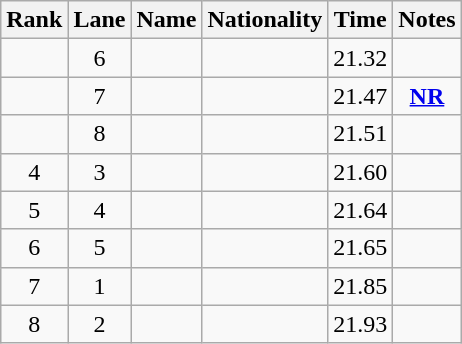<table class="wikitable sortable" style="text-align:center">
<tr>
<th>Rank</th>
<th>Lane</th>
<th>Name</th>
<th>Nationality</th>
<th>Time</th>
<th>Notes</th>
</tr>
<tr>
<td></td>
<td>6</td>
<td align=left></td>
<td align=left></td>
<td>21.32</td>
<td></td>
</tr>
<tr>
<td></td>
<td>7</td>
<td align=left></td>
<td align=left></td>
<td>21.47</td>
<td><strong><a href='#'>NR</a></strong></td>
</tr>
<tr>
<td></td>
<td>8</td>
<td align=left></td>
<td align=left></td>
<td>21.51</td>
<td></td>
</tr>
<tr>
<td>4</td>
<td>3</td>
<td align=left></td>
<td align=left></td>
<td>21.60</td>
<td></td>
</tr>
<tr>
<td>5</td>
<td>4</td>
<td align=left></td>
<td align=left></td>
<td>21.64</td>
<td></td>
</tr>
<tr>
<td>6</td>
<td>5</td>
<td align=left></td>
<td align=left></td>
<td>21.65</td>
<td></td>
</tr>
<tr>
<td>7</td>
<td>1</td>
<td align=left></td>
<td align=left></td>
<td>21.85</td>
<td></td>
</tr>
<tr>
<td>8</td>
<td>2</td>
<td align=left></td>
<td align=left></td>
<td>21.93</td>
<td></td>
</tr>
</table>
